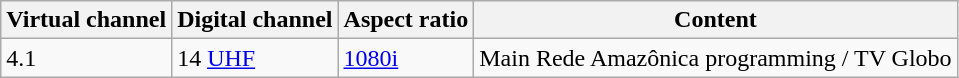<table class = "wikitable">
<tr>
<th>Virtual channel</th>
<th>Digital channel</th>
<th>Aspect ratio</th>
<th>Content</th>
</tr>
<tr>
<td>4.1</td>
<td>14 <a href='#'>UHF</a></td>
<td><a href='#'>1080i</a></td>
<td>Main Rede Amazônica programming / TV Globo</td>
</tr>
</table>
